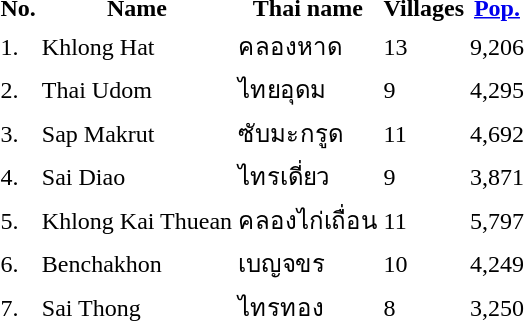<table>
<tr>
<th>No.</th>
<th>Name</th>
<th>Thai name</th>
<th>Villages</th>
<th><a href='#'>Pop.</a></th>
</tr>
<tr>
<td>1.</td>
<td>Khlong Hat</td>
<td>คลองหาด</td>
<td>13</td>
<td>9,206</td>
<td></td>
</tr>
<tr>
<td>2.</td>
<td>Thai Udom</td>
<td>ไทยอุดม</td>
<td>9</td>
<td>4,295</td>
<td></td>
</tr>
<tr>
<td>3.</td>
<td>Sap Makrut</td>
<td>ซับมะกรูด</td>
<td>11</td>
<td>4,692</td>
<td></td>
</tr>
<tr>
<td>4.</td>
<td>Sai Diao</td>
<td>ไทรเดี่ยว</td>
<td>9</td>
<td>3,871</td>
<td></td>
</tr>
<tr>
<td>5.</td>
<td>Khlong Kai Thuean</td>
<td>คลองไก่เถื่อน</td>
<td>11</td>
<td>5,797</td>
<td></td>
</tr>
<tr>
<td>6.</td>
<td>Benchakhon</td>
<td>เบญจขร</td>
<td>10</td>
<td>4,249</td>
<td></td>
</tr>
<tr>
<td>7.</td>
<td>Sai Thong</td>
<td>ไทรทอง</td>
<td>8</td>
<td>3,250</td>
<td></td>
</tr>
</table>
